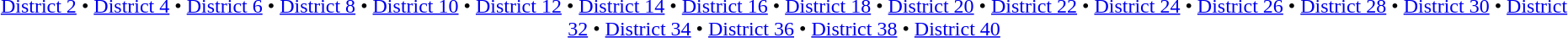<table id=toc class=toc summary=Contents>
<tr>
<td align=center><a href='#'>District 2</a> • <a href='#'>District 4</a> • <a href='#'>District 6</a> • <a href='#'>District 8</a> • <a href='#'>District 10</a> • <a href='#'>District 12</a> • <a href='#'>District 14</a> • <a href='#'>District 16</a> • <a href='#'>District 18</a> • <a href='#'>District 20</a> • <a href='#'>District 22</a> • <a href='#'>District 24</a> • <a href='#'>District 26</a> • <a href='#'>District 28</a> • <a href='#'>District 30</a> • <a href='#'>District 32</a> • <a href='#'>District 34</a> • <a href='#'>District 36</a> • <a href='#'>District 38</a> • <a href='#'>District 40</a> </td>
</tr>
</table>
